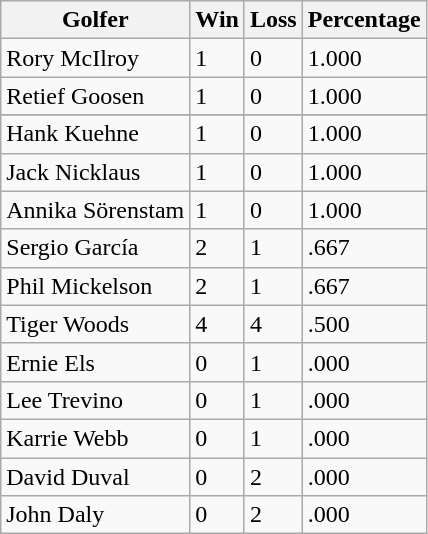<table class="wikitable">
<tr>
<th>Golfer</th>
<th>Win</th>
<th>Loss</th>
<th>Percentage</th>
</tr>
<tr>
<td>Rory McIlroy</td>
<td>1</td>
<td>0</td>
<td>1.000</td>
</tr>
<tr>
<td>Retief Goosen</td>
<td>1</td>
<td>0</td>
<td>1.000</td>
</tr>
<tr>
</tr>
<tr>
<td>Hank Kuehne</td>
<td>1</td>
<td>0</td>
<td>1.000</td>
</tr>
<tr>
<td>Jack Nicklaus</td>
<td>1</td>
<td>0</td>
<td>1.000</td>
</tr>
<tr>
<td>Annika Sörenstam</td>
<td>1</td>
<td>0</td>
<td>1.000</td>
</tr>
<tr>
<td>Sergio García</td>
<td>2</td>
<td>1</td>
<td>.667</td>
</tr>
<tr>
<td>Phil Mickelson</td>
<td>2</td>
<td>1</td>
<td>.667</td>
</tr>
<tr>
<td>Tiger Woods</td>
<td>4</td>
<td>4</td>
<td>.500</td>
</tr>
<tr>
<td>Ernie Els</td>
<td>0</td>
<td>1</td>
<td>.000</td>
</tr>
<tr>
<td>Lee Trevino</td>
<td>0</td>
<td>1</td>
<td>.000</td>
</tr>
<tr>
<td>Karrie Webb</td>
<td>0</td>
<td>1</td>
<td>.000</td>
</tr>
<tr>
<td>David Duval</td>
<td>0</td>
<td>2</td>
<td>.000</td>
</tr>
<tr>
<td>John Daly</td>
<td>0</td>
<td>2</td>
<td>.000</td>
</tr>
</table>
